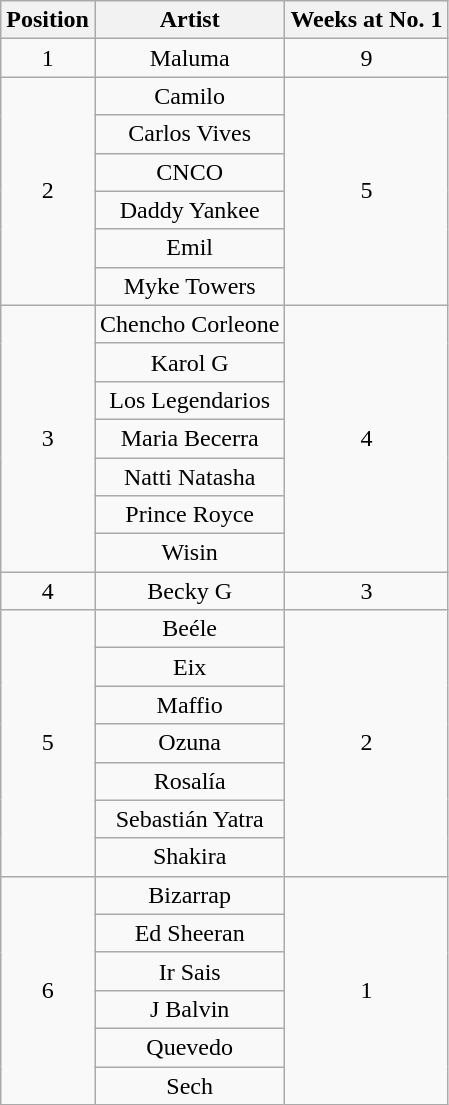<table class="wikitable plainrowheaders" style="text-align:center;">
<tr>
<th>Position </th>
<th>Artist</th>
<th>Weeks at No. 1</th>
</tr>
<tr>
<td>1</td>
<td>Maluma</td>
<td>9</td>
</tr>
<tr>
<td rowspan="6">2</td>
<td>Camilo</td>
<td rowspan="6">5</td>
</tr>
<tr>
<td>Carlos Vives</td>
</tr>
<tr>
<td>CNCO</td>
</tr>
<tr>
<td>Daddy Yankee</td>
</tr>
<tr>
<td>Emil</td>
</tr>
<tr>
<td>Myke Towers</td>
</tr>
<tr>
<td rowspan="7">3</td>
<td>Chencho Corleone</td>
<td rowspan="7">4</td>
</tr>
<tr>
<td>Karol G</td>
</tr>
<tr>
<td>Los Legendarios</td>
</tr>
<tr>
<td>Maria Becerra</td>
</tr>
<tr>
<td>Natti Natasha</td>
</tr>
<tr>
<td>Prince Royce</td>
</tr>
<tr>
<td>Wisin</td>
</tr>
<tr>
<td>4</td>
<td>Becky G</td>
<td>3</td>
</tr>
<tr>
<td rowspan="7">5</td>
<td>Beéle</td>
<td rowspan="7">2</td>
</tr>
<tr>
<td>Eix</td>
</tr>
<tr>
<td>Maffio</td>
</tr>
<tr>
<td>Ozuna</td>
</tr>
<tr>
<td>Rosalía</td>
</tr>
<tr>
<td>Sebastián Yatra</td>
</tr>
<tr>
<td>Shakira</td>
</tr>
<tr>
<td rowspan="6">6</td>
<td>Bizarrap</td>
<td rowspan="6">1</td>
</tr>
<tr>
<td>Ed Sheeran</td>
</tr>
<tr>
<td>Ir Sais</td>
</tr>
<tr>
<td>J Balvin</td>
</tr>
<tr>
<td>Quevedo</td>
</tr>
<tr>
<td>Sech</td>
</tr>
</table>
